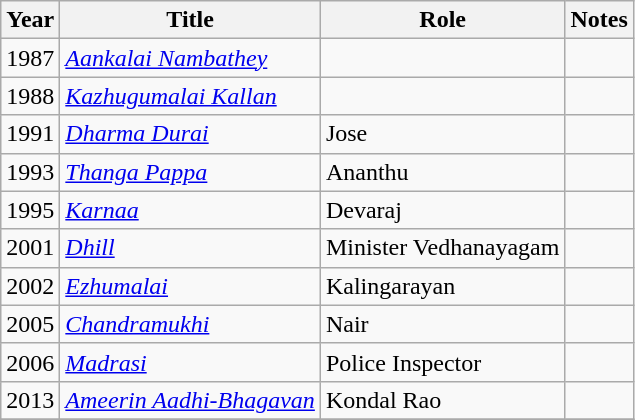<table class="wikitable sortable">
<tr>
<th>Year</th>
<th>Title</th>
<th>Role</th>
<th class="unsortable">Notes</th>
</tr>
<tr>
<td>1987</td>
<td><em><a href='#'>Aankalai Nambathey</a></em></td>
<td></td>
<td></td>
</tr>
<tr>
<td>1988</td>
<td><em><a href='#'>Kazhugumalai Kallan</a></em></td>
<td></td>
<td></td>
</tr>
<tr>
<td>1991</td>
<td><em><a href='#'>Dharma Durai</a></em></td>
<td>Jose</td>
<td></td>
</tr>
<tr>
<td>1993</td>
<td><em><a href='#'>Thanga Pappa</a></em></td>
<td>Ananthu</td>
<td></td>
</tr>
<tr>
<td>1995</td>
<td><em><a href='#'>Karnaa</a></em></td>
<td>Devaraj</td>
<td></td>
</tr>
<tr>
<td>2001</td>
<td><em><a href='#'>Dhill</a></em></td>
<td>Minister Vedhanayagam</td>
<td></td>
</tr>
<tr>
<td>2002</td>
<td><em><a href='#'>Ezhumalai</a></em></td>
<td>Kalingarayan</td>
<td></td>
</tr>
<tr>
<td>2005</td>
<td><em><a href='#'>Chandramukhi</a></em></td>
<td>Nair</td>
<td></td>
</tr>
<tr>
<td>2006</td>
<td><em><a href='#'>Madrasi</a></em></td>
<td>Police Inspector</td>
<td></td>
</tr>
<tr>
<td>2013</td>
<td><em><a href='#'>Ameerin Aadhi-Bhagavan</a></em></td>
<td>Kondal Rao</td>
<td></td>
</tr>
<tr>
</tr>
</table>
